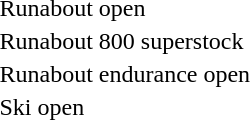<table>
<tr>
<td>Runabout open</td>
<td></td>
<td></td>
<td></td>
</tr>
<tr>
<td>Runabout 800 superstock</td>
<td></td>
<td></td>
<td></td>
</tr>
<tr>
<td>Runabout endurance open</td>
<td></td>
<td></td>
<td></td>
</tr>
<tr>
<td>Ski open</td>
<td></td>
<td></td>
<td></td>
</tr>
</table>
